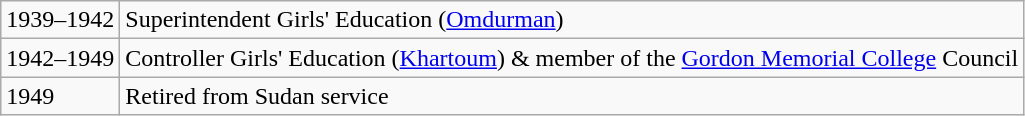<table class="wikitable">
<tr>
<td>1939–1942</td>
<td>Superintendent Girls' Education (<a href='#'>Omdurman</a>)</td>
</tr>
<tr>
<td>1942–1949</td>
<td>Controller Girls' Education (<a href='#'>Khartoum</a>) & member of the <a href='#'>Gordon Memorial College</a> Council</td>
</tr>
<tr>
<td>1949</td>
<td>Retired from Sudan service</td>
</tr>
</table>
